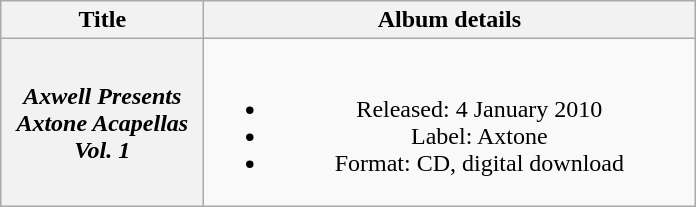<table class="wikitable plainrowheaders" style="text-align:center;">
<tr>
<th scope="col" style="width:8em;">Title</th>
<th scope="col" style="width:20em;">Album details</th>
</tr>
<tr>
<th scope="row"><em>Axwell Presents Axtone Acapellas Vol. 1</em></th>
<td><br><ul><li>Released: 4 January 2010</li><li>Label: Axtone</li><li>Format: CD, digital download</li></ul></td>
</tr>
</table>
